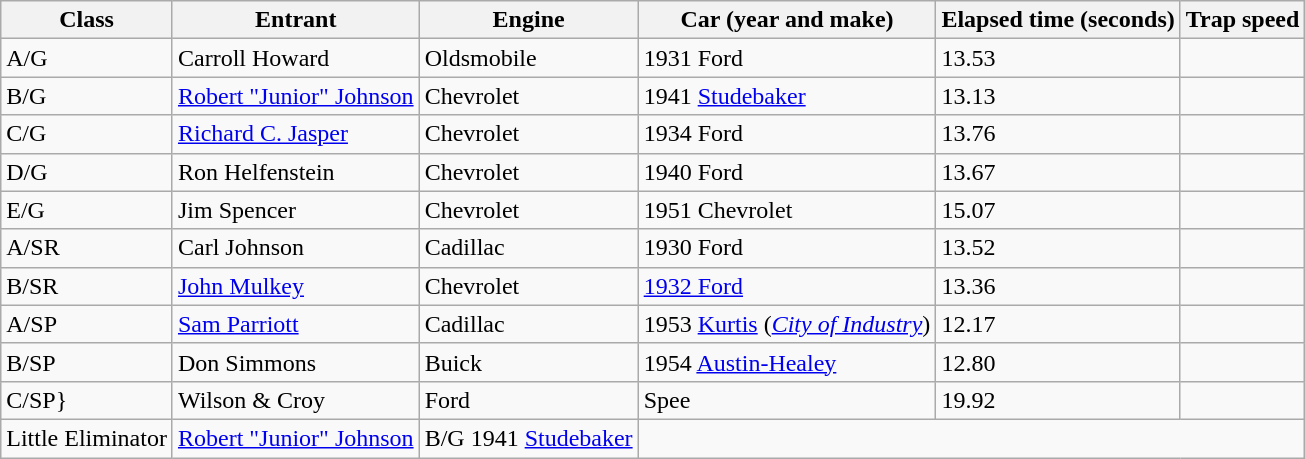<table class="wikitable">
<tr>
<th>Class</th>
<th>Entrant</th>
<th>Engine</th>
<th>Car (year and make)</th>
<th>Elapsed time (seconds)</th>
<th>Trap speed</th>
</tr>
<tr>
<td>A/G</td>
<td>Carroll Howard</td>
<td>Oldsmobile</td>
<td>1931 Ford</td>
<td>13.53</td>
<td></td>
</tr>
<tr>
<td>B/G</td>
<td><a href='#'>Robert "Junior" Johnson</a></td>
<td>Chevrolet</td>
<td>1941 <a href='#'>Studebaker</a></td>
<td>13.13</td>
<td></td>
</tr>
<tr>
<td>C/G</td>
<td><a href='#'>Richard C. Jasper</a></td>
<td>Chevrolet</td>
<td>1934 Ford</td>
<td>13.76</td>
<td></td>
</tr>
<tr>
<td>D/G</td>
<td>Ron Helfenstein</td>
<td>Chevrolet</td>
<td>1940 Ford</td>
<td>13.67</td>
<td></td>
</tr>
<tr>
<td>E/G</td>
<td>Jim Spencer</td>
<td>Chevrolet</td>
<td>1951 Chevrolet</td>
<td>15.07</td>
<td></td>
</tr>
<tr>
<td>A/SR</td>
<td>Carl Johnson</td>
<td>Cadillac</td>
<td>1930 Ford</td>
<td>13.52</td>
<td></td>
</tr>
<tr>
<td>B/SR</td>
<td><a href='#'>John Mulkey</a></td>
<td>Chevrolet</td>
<td><a href='#'>1932 Ford</a></td>
<td>13.36</td>
<td></td>
</tr>
<tr>
<td>A/SP</td>
<td><a href='#'>Sam Parriott</a></td>
<td>Cadillac</td>
<td>1953 <a href='#'>Kurtis</a> (<a href='#'><em>City of Industry</em></a>)</td>
<td>12.17</td>
<td></td>
</tr>
<tr>
<td>B/SP</td>
<td>Don Simmons</td>
<td>Buick</td>
<td>1954 <a href='#'>Austin-Healey</a></td>
<td>12.80</td>
<td></td>
</tr>
<tr>
<td>C/SP}</td>
<td>Wilson & Croy</td>
<td>Ford</td>
<td>Spee</td>
<td>19.92</td>
<td></td>
</tr>
<tr>
<td>Little Eliminator</td>
<td><a href='#'>Robert "Junior" Johnson</a></td>
<td>B/G 1941 <a href='#'>Studebaker</a></td>
</tr>
</table>
